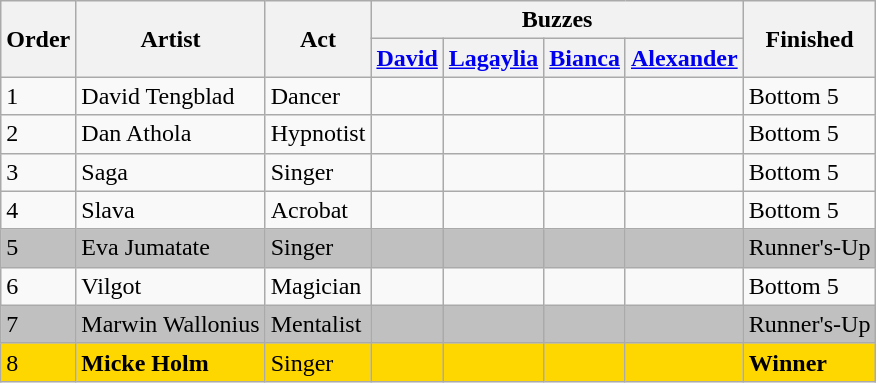<table class="wikitable sortable">
<tr>
<th rowspan="2">Order</th>
<th rowspan="2" class="unsortable">Artist</th>
<th rowspan="2" class="unsortable">Act</th>
<th colspan="4" class="unsortable">Buzzes</th>
<th rowspan="2">Finished</th>
</tr>
<tr>
<th><a href='#'>David</a></th>
<th><a href='#'>Lagaylia</a></th>
<th><a href='#'>Bianca</a></th>
<th><a href='#'>Alexander</a></th>
</tr>
<tr>
<td>1</td>
<td>David Tengblad</td>
<td>Dancer</td>
<td></td>
<td></td>
<td></td>
<td></td>
<td>Bottom 5</td>
</tr>
<tr>
<td>2</td>
<td>Dan Athola</td>
<td>Hypnotist</td>
<td></td>
<td></td>
<td></td>
<td style="text-align:center;"></td>
<td>Bottom 5</td>
</tr>
<tr>
<td>3</td>
<td>Saga</td>
<td>Singer</td>
<td></td>
<td></td>
<td></td>
<td></td>
<td>Bottom 5</td>
</tr>
<tr>
<td>4</td>
<td>Slava</td>
<td>Acrobat</td>
<td></td>
<td></td>
<td></td>
<td></td>
<td>Bottom 5</td>
</tr>
<tr style="background:silver;">
<td>5</td>
<td>Eva Jumatate</td>
<td>Singer</td>
<td></td>
<td></td>
<td></td>
<td></td>
<td>Runner's-Up</td>
</tr>
<tr>
<td>6</td>
<td>Vilgot</td>
<td>Magician</td>
<td></td>
<td></td>
<td></td>
<td></td>
<td>Bottom 5</td>
</tr>
<tr style="background:silver;">
<td>7</td>
<td>Marwin Wallonius</td>
<td>Mentalist</td>
<td></td>
<td></td>
<td></td>
<td></td>
<td>Runner's-Up</td>
</tr>
<tr style="background:gold;">
<td>8</td>
<td><strong>Micke Holm</strong></td>
<td>Singer</td>
<td></td>
<td></td>
<td></td>
<td></td>
<td><strong>Winner</strong></td>
</tr>
</table>
